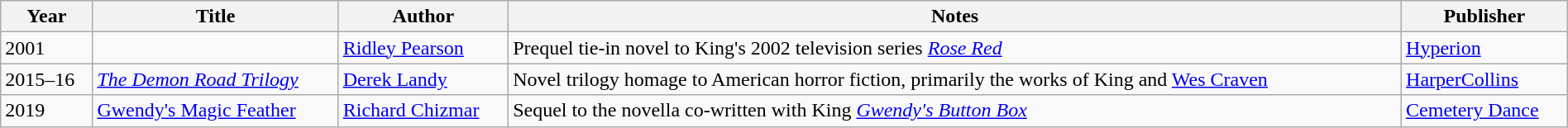<table class="wikitable sortable plainrowheaders" style="width:100%;">
<tr>
<th>Year</th>
<th>Title</th>
<th>Author</th>
<th class="unsortable">Notes</th>
<th class="unsortable">Publisher</th>
</tr>
<tr>
<td>2001</td>
<td></td>
<td><a href='#'>Ridley Pearson</a></td>
<td>Prequel tie-in novel to King's 2002 television series <em><a href='#'>Rose Red</a></em></td>
<td><a href='#'>Hyperion</a></td>
</tr>
<tr>
<td>2015–16</td>
<td><em><a href='#'>The Demon Road Trilogy</a></em></td>
<td><a href='#'>Derek Landy</a></td>
<td>Novel trilogy homage to American horror fiction, primarily the works of King and <a href='#'>Wes Craven</a></td>
<td><a href='#'>HarperCollins</a></td>
</tr>
<tr>
<td>2019</td>
<td><a href='#'>Gwendy's Magic Feather</a></td>
<td><a href='#'>Richard Chizmar</a></td>
<td>Sequel to the novella co-written with King <em><a href='#'>Gwendy's Button Box</a></em></td>
<td><a href='#'>Cemetery Dance</a></td>
</tr>
</table>
